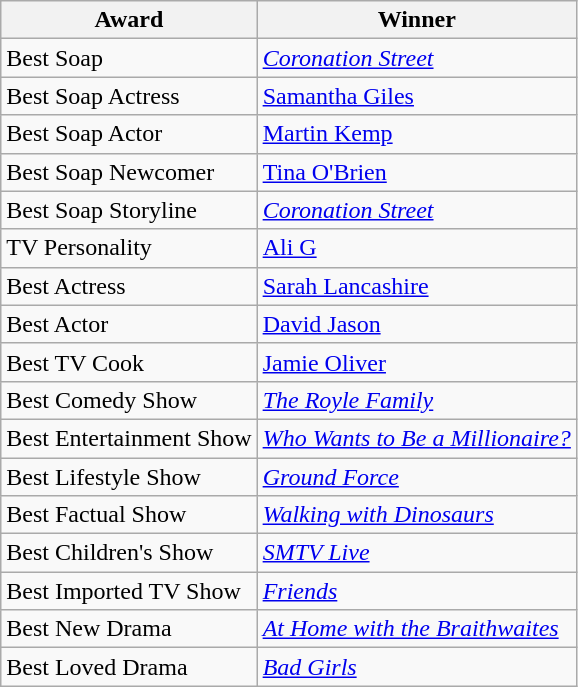<table class="wikitable">
<tr>
<th>Award</th>
<th>Winner</th>
</tr>
<tr>
<td>Best Soap</td>
<td><em><a href='#'>Coronation Street</a></em></td>
</tr>
<tr>
<td>Best Soap Actress</td>
<td><a href='#'>Samantha Giles</a></td>
</tr>
<tr>
<td>Best Soap Actor</td>
<td><a href='#'>Martin Kemp</a></td>
</tr>
<tr>
<td>Best Soap Newcomer</td>
<td><a href='#'>Tina O'Brien</a></td>
</tr>
<tr>
<td>Best Soap Storyline</td>
<td><em><a href='#'>Coronation Street</a></em></td>
</tr>
<tr>
<td>TV Personality</td>
<td><a href='#'>Ali G</a></td>
</tr>
<tr>
<td>Best Actress</td>
<td><a href='#'>Sarah Lancashire</a></td>
</tr>
<tr>
<td>Best Actor</td>
<td><a href='#'>David Jason</a></td>
</tr>
<tr>
<td>Best TV Cook</td>
<td><a href='#'>Jamie Oliver</a></td>
</tr>
<tr>
<td>Best Comedy Show</td>
<td><em><a href='#'>The Royle Family</a></em></td>
</tr>
<tr>
<td>Best Entertainment Show</td>
<td><em><a href='#'>Who Wants to Be a Millionaire?</a></em></td>
</tr>
<tr>
<td>Best Lifestyle Show</td>
<td><em><a href='#'>Ground Force</a></em></td>
</tr>
<tr>
<td>Best Factual Show</td>
<td><em><a href='#'>Walking with Dinosaurs</a></em></td>
</tr>
<tr>
<td>Best Children's Show</td>
<td><em><a href='#'>SMTV Live</a></em></td>
</tr>
<tr>
<td>Best Imported TV Show</td>
<td><em><a href='#'>Friends</a></em></td>
</tr>
<tr>
<td>Best New Drama</td>
<td><em><a href='#'>At Home with the Braithwaites</a></em></td>
</tr>
<tr>
<td>Best Loved Drama</td>
<td><em><a href='#'>Bad Girls</a></em></td>
</tr>
</table>
